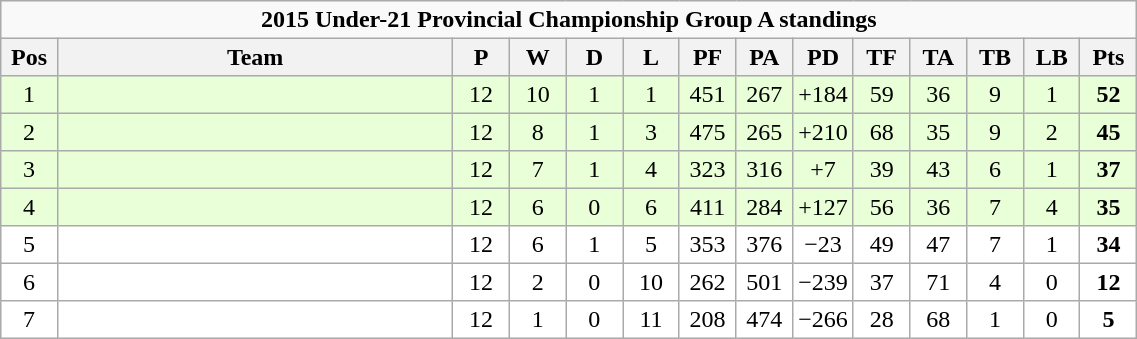<table class="wikitable" style="text-align:center; line-height:110%; font-size:100%; width:60%;">
<tr>
<td colspan="14" cellpadding="0" cellspacing="0"><strong>2015 Under-21 Provincial Championship Group A standings</strong></td>
</tr>
<tr>
<th style="width:5%;">Pos</th>
<th style="width:35%;">Team</th>
<th style="width:5%;">P</th>
<th style="width:5%;">W</th>
<th style="width:5%;">D</th>
<th style="width:5%;">L</th>
<th style="width:5%;">PF</th>
<th style="width:5%;">PA</th>
<th style="width:5%;">PD</th>
<th style="width:5%;">TF</th>
<th style="width:5%;">TA</th>
<th style="width:5%;">TB</th>
<th style="width:5%;">LB</th>
<th style="width:5%;">Pts<br></th>
</tr>
<tr style="background:#E8FFD8;">
<td>1</td>
<td align=left></td>
<td>12</td>
<td>10</td>
<td>1</td>
<td>1</td>
<td>451</td>
<td>267</td>
<td>+184</td>
<td>59</td>
<td>36</td>
<td>9</td>
<td>1</td>
<td><strong>52</strong></td>
</tr>
<tr style="background:#E8FFD8;">
<td>2</td>
<td align=left></td>
<td>12</td>
<td>8</td>
<td>1</td>
<td>3</td>
<td>475</td>
<td>265</td>
<td>+210</td>
<td>68</td>
<td>35</td>
<td>9</td>
<td>2</td>
<td><strong>45</strong></td>
</tr>
<tr style="background:#E8FFD8;">
<td>3</td>
<td align=left></td>
<td>12</td>
<td>7</td>
<td>1</td>
<td>4</td>
<td>323</td>
<td>316</td>
<td>+7</td>
<td>39</td>
<td>43</td>
<td>6</td>
<td>1</td>
<td><strong>37</strong></td>
</tr>
<tr style="background:#E8FFD8;">
<td>4</td>
<td align=left></td>
<td>12</td>
<td>6</td>
<td>0</td>
<td>6</td>
<td>411</td>
<td>284</td>
<td>+127</td>
<td>56</td>
<td>36</td>
<td>7</td>
<td>4</td>
<td><strong>35</strong></td>
</tr>
<tr style="background:#FFFFFF;">
<td>5</td>
<td align=left></td>
<td>12</td>
<td>6</td>
<td>1</td>
<td>5</td>
<td>353</td>
<td>376</td>
<td>−23</td>
<td>49</td>
<td>47</td>
<td>7</td>
<td>1</td>
<td><strong>34</strong></td>
</tr>
<tr style="background:#FFFFFF;">
<td>6</td>
<td align=left></td>
<td>12</td>
<td>2</td>
<td>0</td>
<td>10</td>
<td>262</td>
<td>501</td>
<td>−239</td>
<td>37</td>
<td>71</td>
<td>4</td>
<td>0</td>
<td><strong>12</strong></td>
</tr>
<tr style="background:#FFFFFF;">
<td>7</td>
<td align=left></td>
<td>12</td>
<td>1</td>
<td>0</td>
<td>11</td>
<td>208</td>
<td>474</td>
<td>−266</td>
<td>28</td>
<td>68</td>
<td>1</td>
<td>0</td>
<td><strong>5</strong></td>
</tr>
</table>
